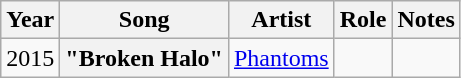<table class="wikitable plainrowheaders sortable">
<tr>
<th scope="col">Year</th>
<th scope="col">Song</th>
<th scope="col">Artist</th>
<th scope="col">Role</th>
<th class="unsortable">Notes</th>
</tr>
<tr>
<td>2015</td>
<th scope="row">"Broken Halo"</th>
<td><a href='#'>Phantoms</a></td>
<td></td>
<td></td>
</tr>
</table>
